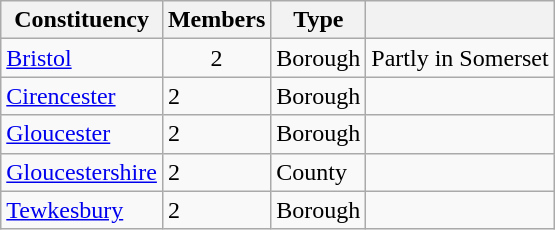<table class="wikitable sortable">
<tr>
<th>Constituency</th>
<th>Members</th>
<th>Type</th>
<th></th>
</tr>
<tr>
<td><a href='#'>Bristol</a></td>
<td align="center">2</td>
<td>Borough</td>
<td>Partly in Somerset</td>
</tr>
<tr>
<td><a href='#'>Cirencester</a></td>
<td>2</td>
<td>Borough</td>
<td></td>
</tr>
<tr>
<td><a href='#'>Gloucester</a></td>
<td>2</td>
<td>Borough</td>
<td></td>
</tr>
<tr>
<td><a href='#'>Gloucestershire</a></td>
<td>2</td>
<td>County</td>
<td></td>
</tr>
<tr>
<td><a href='#'>Tewkesbury</a></td>
<td>2</td>
<td>Borough</td>
<td></td>
</tr>
</table>
